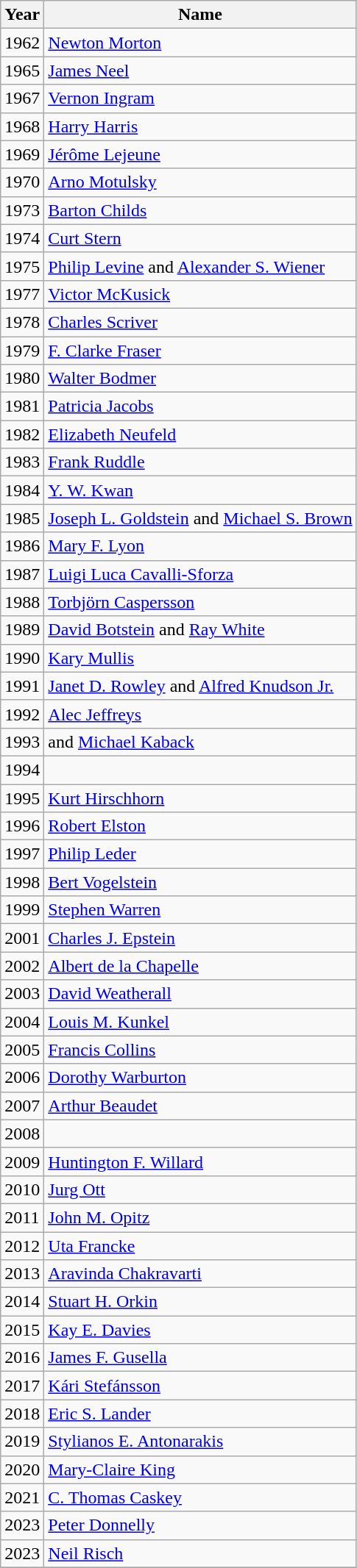<table class="wikitable" align=center>
<tr>
<th>Year</th>
<th>Name</th>
</tr>
<tr>
<td>1962</td>
<td><a href='#'>Newton Morton</a></td>
</tr>
<tr>
<td>1965</td>
<td><a href='#'>James Neel</a></td>
</tr>
<tr>
<td>1967</td>
<td><a href='#'>Vernon Ingram</a></td>
</tr>
<tr>
<td>1968</td>
<td><a href='#'>Harry Harris</a></td>
</tr>
<tr>
<td>1969</td>
<td><a href='#'>Jérôme Lejeune</a></td>
</tr>
<tr>
<td>1970</td>
<td><a href='#'>Arno Motulsky</a></td>
</tr>
<tr>
<td>1973</td>
<td><a href='#'>Barton Childs</a></td>
</tr>
<tr>
<td>1974</td>
<td><a href='#'>Curt Stern</a></td>
</tr>
<tr>
<td>1975</td>
<td><a href='#'>Philip Levine</a> and <a href='#'>Alexander S. Wiener</a></td>
</tr>
<tr>
<td>1977</td>
<td><a href='#'>Victor McKusick</a></td>
</tr>
<tr>
<td>1978</td>
<td><a href='#'>Charles Scriver</a></td>
</tr>
<tr>
<td>1979</td>
<td><a href='#'>F. Clarke Fraser</a></td>
</tr>
<tr>
<td>1980</td>
<td><a href='#'>Walter Bodmer</a></td>
</tr>
<tr>
<td>1981</td>
<td><a href='#'>Patricia Jacobs</a></td>
</tr>
<tr>
<td>1982</td>
<td><a href='#'>Elizabeth Neufeld</a></td>
</tr>
<tr>
<td>1983</td>
<td><a href='#'>Frank Ruddle</a></td>
</tr>
<tr>
<td>1984</td>
<td><a href='#'>Y. W. Kwan</a></td>
</tr>
<tr>
<td>1985</td>
<td><a href='#'>Joseph L. Goldstein</a> and <a href='#'>Michael S. Brown</a></td>
</tr>
<tr>
<td>1986</td>
<td><a href='#'>Mary F. Lyon</a></td>
</tr>
<tr>
<td>1987</td>
<td><a href='#'>Luigi Luca Cavalli-Sforza</a></td>
</tr>
<tr>
<td>1988</td>
<td><a href='#'>Torbjörn Caspersson</a></td>
</tr>
<tr>
<td>1989</td>
<td><a href='#'>David Botstein</a> and <a href='#'>Ray White</a></td>
</tr>
<tr>
<td>1990</td>
<td><a href='#'>Kary Mullis</a></td>
</tr>
<tr>
<td>1991</td>
<td><a href='#'>Janet D. Rowley</a> and <a href='#'>Alfred Knudson Jr.</a></td>
</tr>
<tr>
<td>1992</td>
<td><a href='#'>Alec Jeffreys</a></td>
</tr>
<tr>
<td>1993</td>
<td> and <a href='#'>Michael Kaback</a></td>
</tr>
<tr>
<td>1994</td>
<td></td>
</tr>
<tr>
<td>1995</td>
<td><a href='#'>Kurt Hirschhorn</a></td>
</tr>
<tr>
<td>1996</td>
<td><a href='#'>Robert Elston</a></td>
</tr>
<tr>
<td>1997</td>
<td><a href='#'>Philip Leder</a></td>
</tr>
<tr>
<td>1998</td>
<td><a href='#'>Bert Vogelstein</a></td>
</tr>
<tr>
<td>1999</td>
<td><a href='#'>Stephen Warren</a></td>
</tr>
<tr>
<td>2001</td>
<td><a href='#'>Charles J. Epstein</a></td>
</tr>
<tr>
<td>2002</td>
<td><a href='#'>Albert de la Chapelle</a></td>
</tr>
<tr>
<td>2003</td>
<td><a href='#'>David Weatherall</a></td>
</tr>
<tr>
<td>2004</td>
<td><a href='#'>Louis M. Kunkel</a></td>
</tr>
<tr>
<td>2005</td>
<td><a href='#'>Francis Collins</a></td>
</tr>
<tr>
<td>2006</td>
<td><a href='#'>Dorothy Warburton</a></td>
</tr>
<tr>
<td>2007</td>
<td><a href='#'>Arthur Beaudet</a></td>
</tr>
<tr>
<td>2008</td>
<td></td>
</tr>
<tr>
<td>2009</td>
<td><a href='#'>Huntington F. Willard</a></td>
</tr>
<tr>
<td>2010</td>
<td><a href='#'>Jurg Ott</a></td>
</tr>
<tr>
<td>2011</td>
<td><a href='#'>John M. Opitz</a></td>
</tr>
<tr>
<td>2012</td>
<td><a href='#'>Uta Francke</a></td>
</tr>
<tr>
<td>2013</td>
<td><a href='#'>Aravinda Chakravarti</a></td>
</tr>
<tr>
<td>2014</td>
<td><a href='#'>Stuart H. Orkin</a></td>
</tr>
<tr>
<td>2015</td>
<td><a href='#'>Kay E. Davies</a></td>
</tr>
<tr>
<td>2016</td>
<td><a href='#'>James F. Gusella</a></td>
</tr>
<tr>
<td>2017</td>
<td><a href='#'>Kári Stefánsson</a></td>
</tr>
<tr>
<td>2018</td>
<td><a href='#'>Eric S. Lander</a></td>
</tr>
<tr>
<td>2019</td>
<td><a href='#'>Stylianos E. Antonarakis</a></td>
</tr>
<tr>
<td>2020</td>
<td><a href='#'>Mary-Claire King</a></td>
</tr>
<tr>
<td>2021</td>
<td><a href='#'>C. Thomas Caskey</a></td>
</tr>
<tr>
<td>2023</td>
<td><a href='#'>Peter Donnelly</a></td>
</tr>
<tr>
<td>2023</td>
<td><a href='#'>Neil Risch</a></td>
</tr>
<tr>
</tr>
</table>
